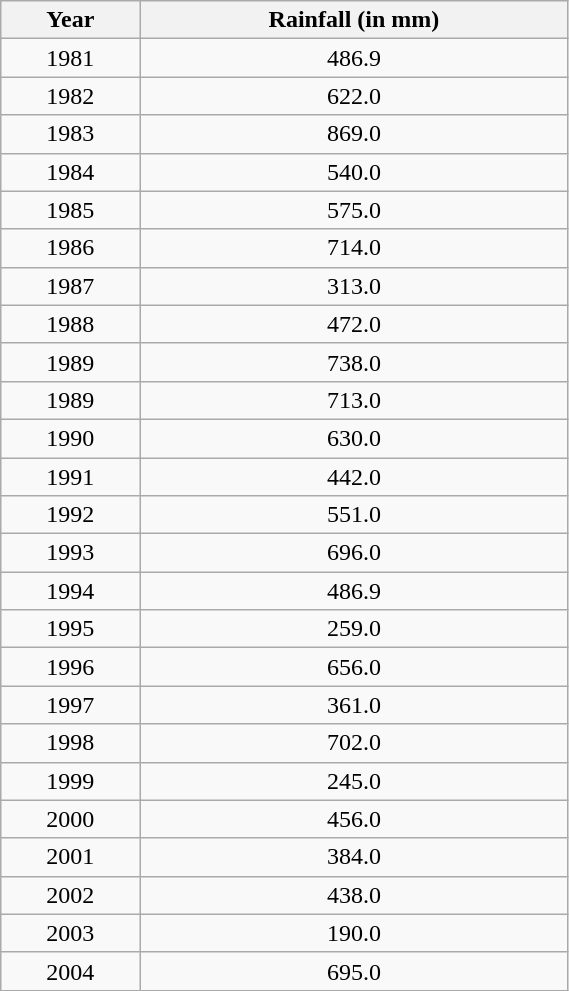<table class="wikitable sortable" style="text-align:center" width=30%>
<tr>
<th>Year</th>
<th>Rainfall (in mm)</th>
</tr>
<tr>
<td>1981</td>
<td>486.9</td>
</tr>
<tr>
<td>1982</td>
<td>622.0</td>
</tr>
<tr>
<td>1983</td>
<td>869.0</td>
</tr>
<tr>
<td>1984</td>
<td>540.0</td>
</tr>
<tr>
<td>1985</td>
<td>575.0</td>
</tr>
<tr>
<td>1986</td>
<td>714.0</td>
</tr>
<tr>
<td>1987</td>
<td>313.0</td>
</tr>
<tr>
<td>1988</td>
<td>472.0</td>
</tr>
<tr>
<td>1989</td>
<td>738.0</td>
</tr>
<tr>
<td>1989</td>
<td>713.0</td>
</tr>
<tr>
<td>1990</td>
<td>630.0</td>
</tr>
<tr>
<td>1991</td>
<td>442.0</td>
</tr>
<tr>
<td>1992</td>
<td>551.0</td>
</tr>
<tr>
<td>1993</td>
<td>696.0</td>
</tr>
<tr>
<td>1994</td>
<td>486.9</td>
</tr>
<tr>
<td>1995</td>
<td>259.0</td>
</tr>
<tr>
<td>1996</td>
<td>656.0</td>
</tr>
<tr>
<td>1997</td>
<td>361.0</td>
</tr>
<tr>
<td>1998</td>
<td>702.0</td>
</tr>
<tr>
<td>1999</td>
<td>245.0</td>
</tr>
<tr>
<td>2000</td>
<td>456.0</td>
</tr>
<tr>
<td>2001</td>
<td>384.0</td>
</tr>
<tr>
<td>2002</td>
<td>438.0</td>
</tr>
<tr>
<td>2003</td>
<td>190.0</td>
</tr>
<tr>
<td>2004</td>
<td>695.0</td>
</tr>
</table>
